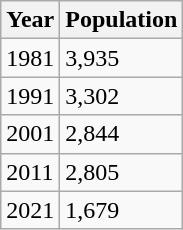<table class="wikitable">
<tr>
<th>Year</th>
<th>Population</th>
</tr>
<tr>
<td>1981</td>
<td>3,935</td>
</tr>
<tr>
<td>1991</td>
<td>3,302</td>
</tr>
<tr>
<td>2001</td>
<td>2,844</td>
</tr>
<tr>
<td>2011</td>
<td>2,805</td>
</tr>
<tr>
<td>2021</td>
<td>1,679</td>
</tr>
</table>
